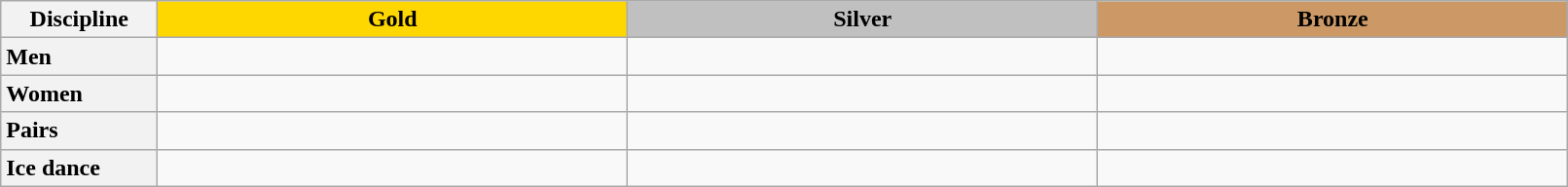<table class="wikitable unsortable" style="text-align:left; width:85%">
<tr>
<th scope="col" style="text-align:center; width:10%">Discipline</th>
<td scope="col" style="text-align:center; width:30%; background:gold"><strong>Gold</strong></td>
<td scope="col" style="text-align:center; width:30%; background:silver"><strong>Silver</strong></td>
<td scope="col" style="text-align:center; width:30%; background:#c96"><strong>Bronze</strong></td>
</tr>
<tr>
<th scope="row" style="text-align:left">Men</th>
<td></td>
<td></td>
<td></td>
</tr>
<tr>
<th scope="row" style="text-align:left">Women</th>
<td></td>
<td></td>
<td></td>
</tr>
<tr>
<th scope="row" style="text-align:left">Pairs</th>
<td></td>
<td></td>
<td></td>
</tr>
<tr>
<th scope="row" style="text-align:left">Ice dance</th>
<td></td>
<td></td>
<td></td>
</tr>
</table>
